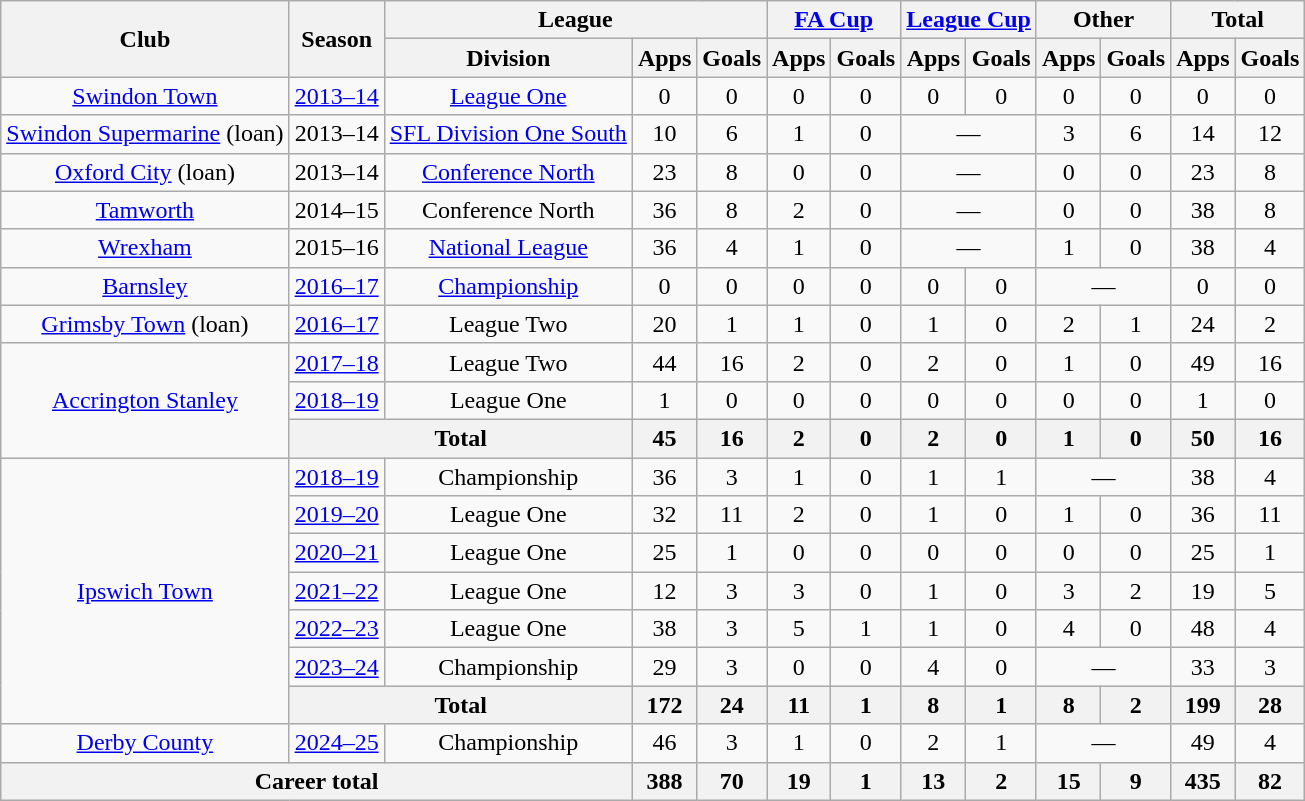<table class="wikitable" style="text-align: center">
<tr>
<th rowspan="2">Club</th>
<th rowspan="2">Season</th>
<th colspan="3">League</th>
<th colspan="2"><a href='#'>FA Cup</a></th>
<th colspan="2"><a href='#'>League Cup</a></th>
<th colspan="2">Other</th>
<th colspan="2">Total</th>
</tr>
<tr>
<th>Division</th>
<th>Apps</th>
<th>Goals</th>
<th>Apps</th>
<th>Goals</th>
<th>Apps</th>
<th>Goals</th>
<th>Apps</th>
<th>Goals</th>
<th>Apps</th>
<th>Goals</th>
</tr>
<tr>
<td><a href='#'>Swindon Town</a></td>
<td><a href='#'>2013–14</a></td>
<td><a href='#'>League One</a></td>
<td>0</td>
<td>0</td>
<td>0</td>
<td>0</td>
<td>0</td>
<td>0</td>
<td>0</td>
<td>0</td>
<td>0</td>
<td>0</td>
</tr>
<tr>
<td><a href='#'>Swindon Supermarine</a> (loan)</td>
<td>2013–14</td>
<td><a href='#'>SFL Division One South</a></td>
<td>10</td>
<td>6</td>
<td>1</td>
<td>0</td>
<td colspan="2">—</td>
<td>3</td>
<td>6</td>
<td>14</td>
<td>12</td>
</tr>
<tr>
<td><a href='#'>Oxford City</a> (loan)</td>
<td>2013–14</td>
<td><a href='#'>Conference North</a></td>
<td>23</td>
<td>8</td>
<td>0</td>
<td>0</td>
<td colspan="2">—</td>
<td>0</td>
<td>0</td>
<td>23</td>
<td>8</td>
</tr>
<tr>
<td><a href='#'>Tamworth</a></td>
<td>2014–15</td>
<td>Conference North</td>
<td>36</td>
<td>8</td>
<td>2</td>
<td>0</td>
<td colspan="2">—</td>
<td>0</td>
<td>0</td>
<td>38</td>
<td>8</td>
</tr>
<tr>
<td><a href='#'>Wrexham</a></td>
<td>2015–16</td>
<td><a href='#'>National League</a></td>
<td>36</td>
<td>4</td>
<td>1</td>
<td>0</td>
<td colspan="2">—</td>
<td>1</td>
<td>0</td>
<td>38</td>
<td>4</td>
</tr>
<tr>
<td><a href='#'>Barnsley</a></td>
<td><a href='#'>2016–17</a></td>
<td><a href='#'>Championship</a></td>
<td>0</td>
<td>0</td>
<td>0</td>
<td>0</td>
<td>0</td>
<td>0</td>
<td colspan="2">—</td>
<td>0</td>
<td>0</td>
</tr>
<tr>
<td><a href='#'>Grimsby Town</a> (loan)</td>
<td><a href='#'>2016–17</a></td>
<td>League Two</td>
<td>20</td>
<td>1</td>
<td>1</td>
<td>0</td>
<td>1</td>
<td>0</td>
<td>2</td>
<td>1</td>
<td>24</td>
<td>2</td>
</tr>
<tr>
<td rowspan=3><a href='#'>Accrington Stanley</a></td>
<td><a href='#'>2017–18</a></td>
<td>League Two</td>
<td>44</td>
<td>16</td>
<td>2</td>
<td>0</td>
<td>2</td>
<td>0</td>
<td>1</td>
<td>0</td>
<td>49</td>
<td>16</td>
</tr>
<tr>
<td><a href='#'>2018–19</a></td>
<td>League One</td>
<td>1</td>
<td>0</td>
<td>0</td>
<td>0</td>
<td>0</td>
<td>0</td>
<td>0</td>
<td>0</td>
<td>1</td>
<td>0</td>
</tr>
<tr>
<th colspan="2">Total</th>
<th>45</th>
<th>16</th>
<th>2</th>
<th>0</th>
<th>2</th>
<th>0</th>
<th>1</th>
<th>0</th>
<th>50</th>
<th>16</th>
</tr>
<tr>
<td rowspan=7><a href='#'>Ipswich Town</a></td>
<td><a href='#'>2018–19</a></td>
<td>Championship</td>
<td>36</td>
<td>3</td>
<td>1</td>
<td>0</td>
<td>1</td>
<td>1</td>
<td colspan="2">—</td>
<td>38</td>
<td>4</td>
</tr>
<tr>
<td><a href='#'>2019–20</a></td>
<td>League One</td>
<td>32</td>
<td>11</td>
<td>2</td>
<td>0</td>
<td>1</td>
<td>0</td>
<td>1</td>
<td>0</td>
<td>36</td>
<td>11</td>
</tr>
<tr>
<td><a href='#'>2020–21</a></td>
<td>League One</td>
<td>25</td>
<td>1</td>
<td>0</td>
<td>0</td>
<td>0</td>
<td>0</td>
<td>0</td>
<td>0</td>
<td>25</td>
<td>1</td>
</tr>
<tr>
<td><a href='#'>2021–22</a></td>
<td>League One</td>
<td>12</td>
<td>3</td>
<td>3</td>
<td>0</td>
<td>1</td>
<td>0</td>
<td>3</td>
<td>2</td>
<td>19</td>
<td>5</td>
</tr>
<tr>
<td><a href='#'>2022–23</a></td>
<td>League One</td>
<td>38</td>
<td>3</td>
<td>5</td>
<td>1</td>
<td>1</td>
<td>0</td>
<td>4</td>
<td>0</td>
<td>48</td>
<td>4</td>
</tr>
<tr>
<td><a href='#'>2023–24</a></td>
<td>Championship</td>
<td>29</td>
<td>3</td>
<td>0</td>
<td>0</td>
<td>4</td>
<td>0</td>
<td colspan="2">—</td>
<td>33</td>
<td>3</td>
</tr>
<tr>
<th colspan="2">Total</th>
<th>172</th>
<th>24</th>
<th>11</th>
<th>1</th>
<th>8</th>
<th>1</th>
<th>8</th>
<th>2</th>
<th>199</th>
<th>28</th>
</tr>
<tr>
<td><a href='#'>Derby County</a></td>
<td><a href='#'>2024–25</a></td>
<td>Championship</td>
<td>46</td>
<td>3</td>
<td>1</td>
<td>0</td>
<td>2</td>
<td>1</td>
<td colspan="2">—</td>
<td>49</td>
<td>4</td>
</tr>
<tr>
<th colspan="3">Career total</th>
<th>388</th>
<th>70</th>
<th>19</th>
<th>1</th>
<th>13</th>
<th>2</th>
<th>15</th>
<th>9</th>
<th>435</th>
<th>82</th>
</tr>
</table>
